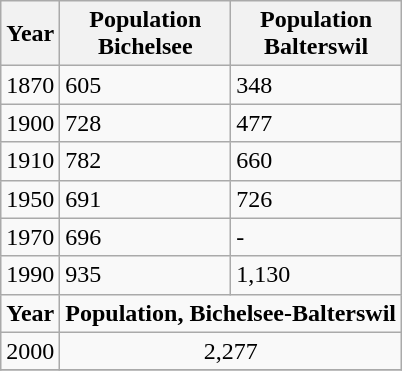<table class="wikitable">
<tr>
<th>Year</th>
<th>Population <br>Bichelsee</th>
<th>Population <br>Balterswil</th>
</tr>
<tr>
<td>1870</td>
<td>605</td>
<td>348</td>
</tr>
<tr>
<td>1900</td>
<td>728</td>
<td>477</td>
</tr>
<tr>
<td>1910</td>
<td>782</td>
<td>660</td>
</tr>
<tr>
<td>1950</td>
<td>691</td>
<td>726</td>
</tr>
<tr>
<td>1970</td>
<td>696</td>
<td>-</td>
</tr>
<tr>
<td>1990</td>
<td>935</td>
<td>1,130</td>
</tr>
<tr>
<td colspan="1"><strong>Year</strong></td>
<td colspan="2" align ="center"><strong>Population, Bichelsee-Balterswil</strong></td>
</tr>
<tr>
<td>2000</td>
<td colspan="2" align ="center">2,277</td>
</tr>
<tr>
</tr>
</table>
